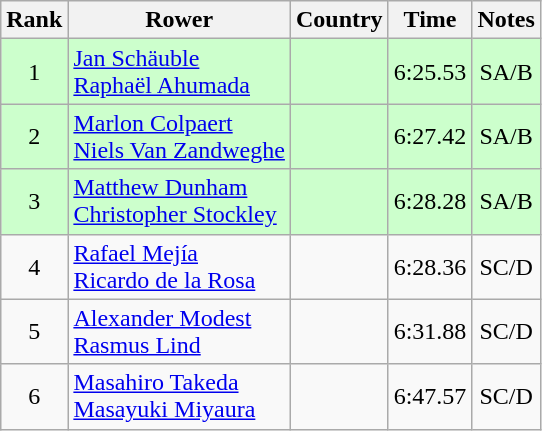<table class="wikitable" style="text-align:center">
<tr>
<th>Rank</th>
<th>Rower</th>
<th>Country</th>
<th>Time</th>
<th>Notes</th>
</tr>
<tr bgcolor=ccffcc>
<td>1</td>
<td align="left"><a href='#'>Jan Schäuble</a><br><a href='#'>Raphaël Ahumada</a></td>
<td align="left"></td>
<td>6:25.53</td>
<td>SA/B</td>
</tr>
<tr bgcolor=ccffcc>
<td>2</td>
<td align="left"><a href='#'>Marlon Colpaert</a><br><a href='#'>Niels Van Zandweghe</a></td>
<td align="left"></td>
<td>6:27.42</td>
<td>SA/B</td>
</tr>
<tr bgcolor=ccffcc>
<td>3</td>
<td align="left"><a href='#'>Matthew Dunham</a><br><a href='#'>Christopher Stockley</a></td>
<td align="left"></td>
<td>6:28.28</td>
<td>SA/B</td>
</tr>
<tr>
<td>4</td>
<td align="left"><a href='#'>Rafael Mejía</a><br><a href='#'>Ricardo de la Rosa</a></td>
<td align="left"></td>
<td>6:28.36</td>
<td>SC/D</td>
</tr>
<tr>
<td>5</td>
<td align="left"><a href='#'>Alexander Modest</a><br><a href='#'>Rasmus Lind</a></td>
<td align="left"></td>
<td>6:31.88</td>
<td>SC/D</td>
</tr>
<tr>
<td>6</td>
<td align="left"><a href='#'>Masahiro Takeda</a><br><a href='#'>Masayuki Miyaura</a></td>
<td align="left"></td>
<td>6:47.57</td>
<td>SC/D</td>
</tr>
</table>
